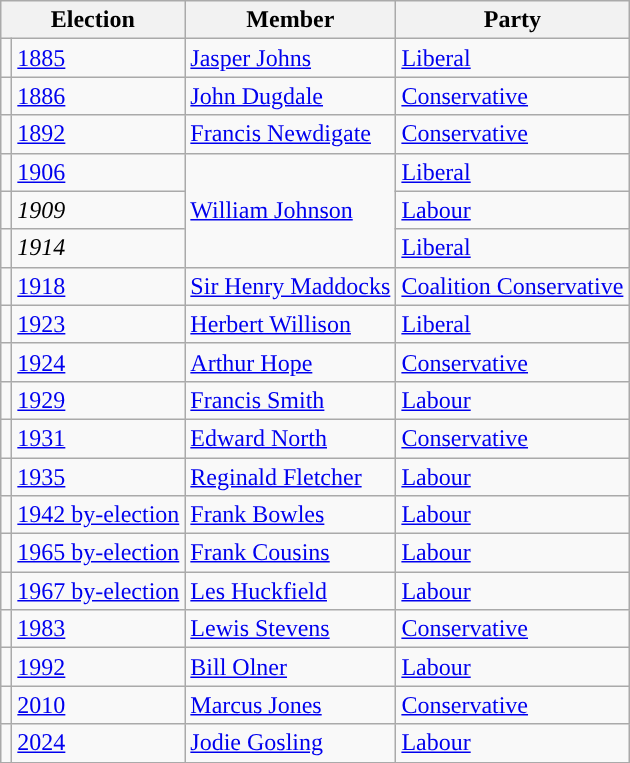<table class="wikitable">
<tr>
<th colspan="2">Election</th>
<th>Member</th>
<th>Party</th>
</tr>
<tr>
<td style="color:inherit;background-color: "></td>
<td><a href='#'>1885</a></td>
<td><a href='#'>Jasper Johns</a></td>
<td><a href='#'>Liberal</a></td>
</tr>
<tr>
<td style="color:inherit;background-color: "></td>
<td><a href='#'>1886</a></td>
<td><a href='#'>John Dugdale</a></td>
<td><a href='#'>Conservative</a></td>
</tr>
<tr>
<td style="color:inherit;background-color: "></td>
<td><a href='#'>1892</a></td>
<td><a href='#'>Francis Newdigate</a></td>
<td><a href='#'>Conservative</a></td>
</tr>
<tr>
<td style="color:inherit;background-color: "></td>
<td><a href='#'>1906</a></td>
<td rowspan="3"><a href='#'>William Johnson</a></td>
<td><a href='#'>Liberal</a></td>
</tr>
<tr>
<td style="color:inherit;background-color: "></td>
<td><em>1909</em></td>
<td><a href='#'>Labour</a></td>
</tr>
<tr>
<td style="color:inherit;background-color: "></td>
<td><em>1914</em></td>
<td><a href='#'>Liberal</a></td>
</tr>
<tr>
<td style="color:inherit;background-color: "></td>
<td><a href='#'>1918</a></td>
<td><a href='#'>Sir Henry Maddocks</a></td>
<td><a href='#'>Coalition Conservative</a></td>
</tr>
<tr>
<td style="color:inherit;background-color: "></td>
<td><a href='#'>1923</a></td>
<td><a href='#'>Herbert Willison</a></td>
<td><a href='#'>Liberal</a></td>
</tr>
<tr>
<td style="color:inherit;background-color: "></td>
<td><a href='#'>1924</a></td>
<td><a href='#'>Arthur Hope</a></td>
<td><a href='#'>Conservative</a></td>
</tr>
<tr>
<td style="color:inherit;background-color: "></td>
<td><a href='#'>1929</a></td>
<td><a href='#'>Francis Smith</a></td>
<td><a href='#'>Labour</a></td>
</tr>
<tr>
<td style="color:inherit;background-color: "></td>
<td><a href='#'>1931</a></td>
<td><a href='#'>Edward North</a></td>
<td><a href='#'>Conservative</a></td>
</tr>
<tr>
<td style="color:inherit;background-color: "></td>
<td><a href='#'>1935</a></td>
<td><a href='#'>Reginald Fletcher</a></td>
<td><a href='#'>Labour</a></td>
</tr>
<tr>
<td style="color:inherit;background-color: "></td>
<td><a href='#'>1942 by-election</a></td>
<td><a href='#'>Frank Bowles</a></td>
<td><a href='#'>Labour</a></td>
</tr>
<tr>
<td style="color:inherit;background-color: "></td>
<td><a href='#'>1965 by-election</a></td>
<td><a href='#'>Frank Cousins</a></td>
<td><a href='#'>Labour</a></td>
</tr>
<tr>
<td style="color:inherit;background-color: "></td>
<td><a href='#'>1967 by-election</a></td>
<td><a href='#'>Les Huckfield</a></td>
<td><a href='#'>Labour</a></td>
</tr>
<tr>
<td style="color:inherit;background-color: "></td>
<td><a href='#'>1983</a></td>
<td><a href='#'>Lewis Stevens</a></td>
<td><a href='#'>Conservative</a></td>
</tr>
<tr>
<td style="color:inherit;background-color: "></td>
<td><a href='#'>1992</a></td>
<td><a href='#'>Bill Olner</a></td>
<td><a href='#'>Labour</a></td>
</tr>
<tr>
<td style="color:inherit;background-color: "></td>
<td><a href='#'>2010</a></td>
<td><a href='#'>Marcus Jones</a></td>
<td><a href='#'>Conservative</a></td>
</tr>
<tr>
<td style="color:inherit;background-color: "></td>
<td><a href='#'>2024</a></td>
<td><a href='#'>Jodie Gosling</a></td>
<td><a href='#'>Labour</a></td>
</tr>
</table>
